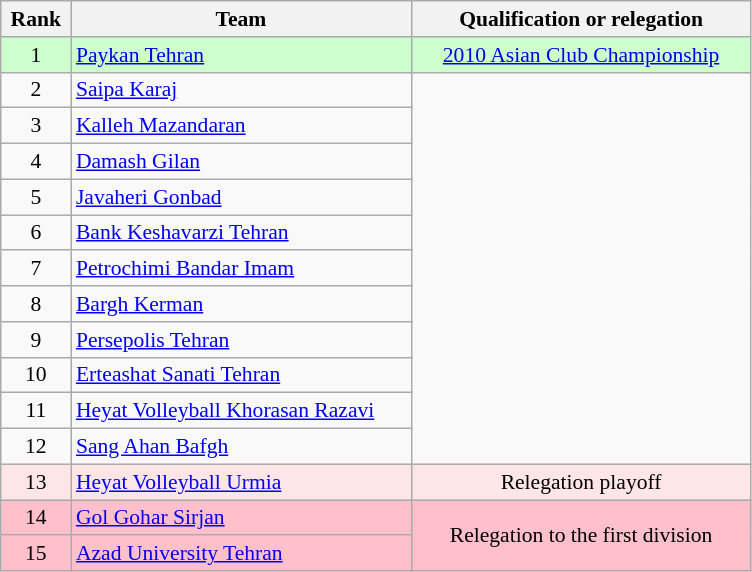<table class="wikitable" style="text-align:center; font-size:90%">
<tr>
<th width=40>Rank</th>
<th width=220>Team</th>
<th width=220>Qualification or relegation</th>
</tr>
<tr bgcolor=ccffcc>
<td>1</td>
<td align="left"><a href='#'>Paykan Tehran</a></td>
<td><a href='#'>2010 Asian Club Championship</a></td>
</tr>
<tr>
<td>2</td>
<td align="left"><a href='#'>Saipa Karaj</a></td>
<td rowspan=11></td>
</tr>
<tr>
<td>3</td>
<td align="left"><a href='#'>Kalleh Mazandaran</a></td>
</tr>
<tr>
<td>4</td>
<td align="left"><a href='#'>Damash Gilan</a></td>
</tr>
<tr>
<td>5</td>
<td align="left"><a href='#'>Javaheri Gonbad</a></td>
</tr>
<tr>
<td>6</td>
<td align="left"><a href='#'>Bank Keshavarzi Tehran</a></td>
</tr>
<tr>
<td>7</td>
<td align="left"><a href='#'>Petrochimi Bandar Imam</a></td>
</tr>
<tr>
<td>8</td>
<td align="left"><a href='#'>Bargh Kerman</a></td>
</tr>
<tr>
<td>9</td>
<td align="left"><a href='#'>Persepolis Tehran</a></td>
</tr>
<tr>
<td>10</td>
<td align="left"><a href='#'>Erteashat Sanati Tehran</a></td>
</tr>
<tr>
<td>11</td>
<td align="left"><a href='#'>Heyat Volleyball Khorasan Razavi</a></td>
</tr>
<tr>
<td>12</td>
<td align="left"><a href='#'>Sang Ahan Bafgh</a></td>
</tr>
<tr bgcolor=#FFE6E6>
<td>13</td>
<td align="left"><a href='#'>Heyat Volleyball Urmia</a></td>
<td>Relegation playoff</td>
</tr>
<tr bgcolor=pink>
<td>14</td>
<td align="left"><a href='#'>Gol Gohar Sirjan</a></td>
<td rowspan=2>Relegation to the first division</td>
</tr>
<tr bgcolor=pink>
<td>15</td>
<td align="left"><a href='#'>Azad University Tehran</a></td>
</tr>
</table>
